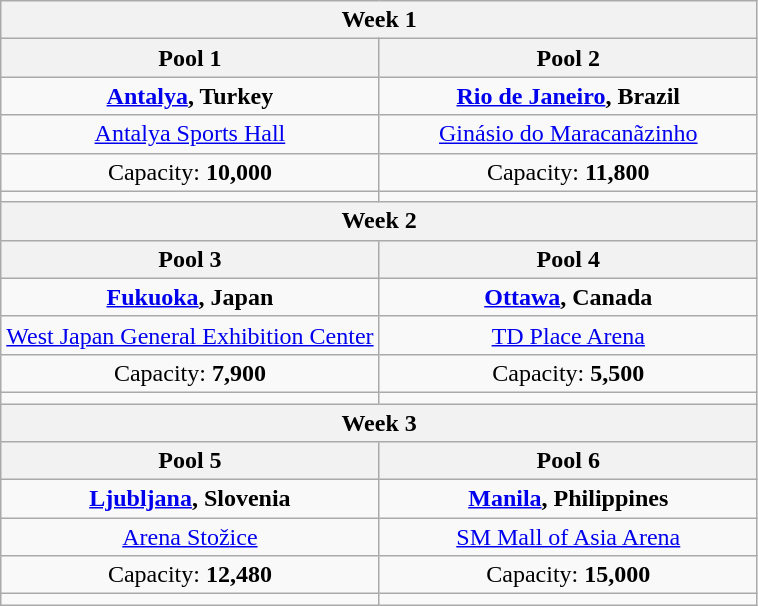<table class="wikitable" style="text-align:center">
<tr>
<th width=100% colspan=2>Week 1</th>
</tr>
<tr>
<th width=50%>Pool 1</th>
<th width=50%>Pool 2</th>
</tr>
<tr>
<td><strong><a href='#'>Antalya</a>, Turkey</strong></td>
<td><strong><a href='#'>Rio de Janeiro</a>, Brazil</strong></td>
</tr>
<tr>
<td><a href='#'>Antalya Sports Hall</a></td>
<td><a href='#'>Ginásio do Maracanãzinho</a></td>
</tr>
<tr>
<td>Capacity: <strong>10,000</strong></td>
<td>Capacity: <strong>11,800</strong></td>
</tr>
<tr>
<td></td>
<td></td>
</tr>
<tr>
<th width=100% colspan=2>Week 2</th>
</tr>
<tr>
<th width=50%>Pool 3</th>
<th width=50%>Pool 4</th>
</tr>
<tr>
<td><strong><a href='#'>Fukuoka</a>, Japan</strong></td>
<td><strong><a href='#'>Ottawa</a>, Canada</strong></td>
</tr>
<tr>
<td><a href='#'>West Japan General Exhibition Center</a></td>
<td><a href='#'>TD Place Arena</a></td>
</tr>
<tr>
<td>Capacity: <strong>7,900</strong></td>
<td>Capacity: <strong>5,500</strong></td>
</tr>
<tr>
<td></td>
<td></td>
</tr>
<tr>
<th width=100% colspan=2>Week 3</th>
</tr>
<tr>
<th width=50%>Pool 5</th>
<th width=50%>Pool 6</th>
</tr>
<tr>
<td><strong><a href='#'>Ljubljana</a>, Slovenia</strong></td>
<td><strong><a href='#'>Manila</a>, Philippines</strong></td>
</tr>
<tr>
<td><a href='#'>Arena Stožice</a></td>
<td><a href='#'>SM Mall of Asia Arena</a></td>
</tr>
<tr>
<td>Capacity: <strong>12,480</strong></td>
<td>Capacity: <strong>15,000</strong></td>
</tr>
<tr>
<td></td>
<td></td>
</tr>
</table>
